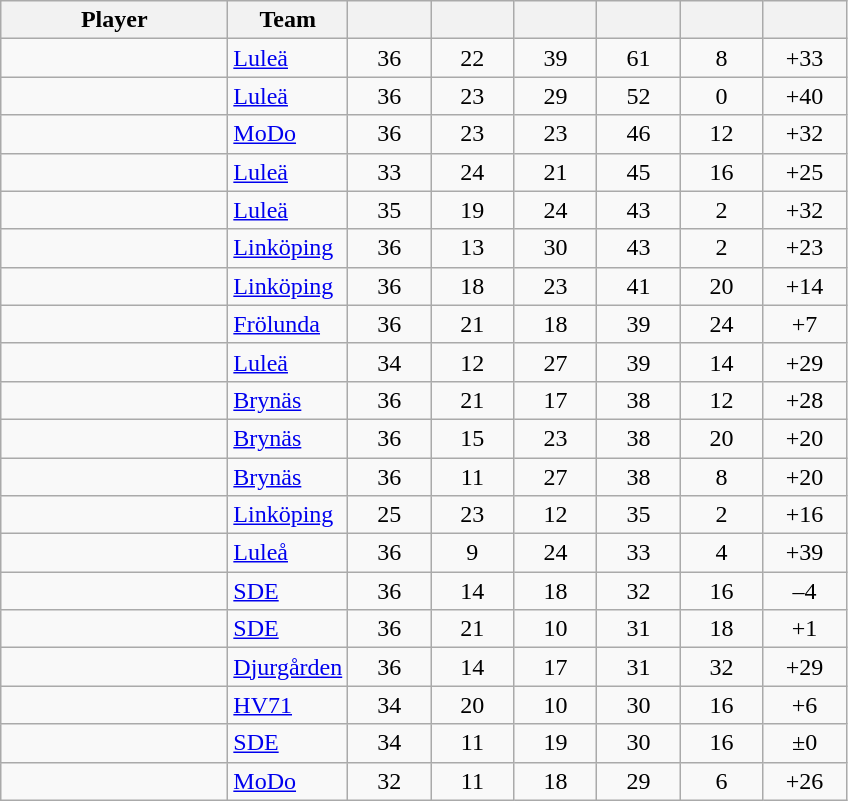<table class="wikitable sortable" style="text-align: center">
<tr>
<th style="width: 9em;">Player</th>
<th>Team</th>
<th style="width: 3em;"></th>
<th style="width: 3em;"></th>
<th style="width: 3em;"></th>
<th style="width: 3em;"></th>
<th style="width: 3em;"></th>
<th style="width: 3em;"></th>
</tr>
<tr>
<td align="left"></td>
<td align="left"><a href='#'>Luleä</a></td>
<td>36</td>
<td>22</td>
<td>39</td>
<td>61</td>
<td>8</td>
<td>+33</td>
</tr>
<tr>
<td align="left"></td>
<td align="left"><a href='#'>Luleä</a></td>
<td>36</td>
<td>23</td>
<td>29</td>
<td>52</td>
<td>0</td>
<td>+40</td>
</tr>
<tr>
<td align="left"></td>
<td align="left"><a href='#'>MoDo</a></td>
<td>36</td>
<td>23</td>
<td>23</td>
<td>46</td>
<td>12</td>
<td>+32</td>
</tr>
<tr>
<td align="left"></td>
<td align="left"><a href='#'>Luleä</a></td>
<td>33</td>
<td>24</td>
<td>21</td>
<td>45</td>
<td>16</td>
<td>+25</td>
</tr>
<tr>
<td align="left"></td>
<td align="left"><a href='#'>Luleä</a></td>
<td>35</td>
<td>19</td>
<td>24</td>
<td>43</td>
<td>2</td>
<td>+32</td>
</tr>
<tr>
<td align="left"></td>
<td align="left"><a href='#'>Linköping</a></td>
<td>36</td>
<td>13</td>
<td>30</td>
<td>43</td>
<td>2</td>
<td>+23</td>
</tr>
<tr>
<td align="left"></td>
<td align="left"><a href='#'>Linköping</a></td>
<td>36</td>
<td>18</td>
<td>23</td>
<td>41</td>
<td>20</td>
<td>+14</td>
</tr>
<tr>
<td align="left"></td>
<td align="left"><a href='#'>Frölunda</a></td>
<td>36</td>
<td>21</td>
<td>18</td>
<td>39</td>
<td>24</td>
<td>+7</td>
</tr>
<tr>
<td align="left"></td>
<td align="left"><a href='#'>Luleä</a></td>
<td>34</td>
<td>12</td>
<td>27</td>
<td>39</td>
<td>14</td>
<td>+29</td>
</tr>
<tr>
<td align="left"></td>
<td align="left"><a href='#'>Brynäs</a></td>
<td>36</td>
<td>21</td>
<td>17</td>
<td>38</td>
<td>12</td>
<td>+28</td>
</tr>
<tr>
<td align="left"></td>
<td align="left"><a href='#'>Brynäs</a></td>
<td>36</td>
<td>15</td>
<td>23</td>
<td>38</td>
<td>20</td>
<td>+20</td>
</tr>
<tr>
<td align="left"></td>
<td align="left"><a href='#'>Brynäs</a></td>
<td>36</td>
<td>11</td>
<td>27</td>
<td>38</td>
<td>8</td>
<td>+20</td>
</tr>
<tr>
<td align="left"></td>
<td align="left"><a href='#'>Linköping</a></td>
<td>25</td>
<td>23</td>
<td>12</td>
<td>35</td>
<td>2</td>
<td>+16</td>
</tr>
<tr>
<td align="left"></td>
<td align="left"><a href='#'>Luleå</a></td>
<td>36</td>
<td>9</td>
<td>24</td>
<td>33</td>
<td>4</td>
<td>+39</td>
</tr>
<tr>
<td align="left"></td>
<td align="left"><a href='#'>SDE</a></td>
<td>36</td>
<td>14</td>
<td>18</td>
<td>32</td>
<td>16</td>
<td>–4</td>
</tr>
<tr>
<td align="left"></td>
<td align="left"><a href='#'>SDE</a></td>
<td>36</td>
<td>21</td>
<td>10</td>
<td>31</td>
<td>18</td>
<td>+1</td>
</tr>
<tr>
<td align="left"></td>
<td align="left"><a href='#'>Djurgården</a></td>
<td>36</td>
<td>14</td>
<td>17</td>
<td>31</td>
<td>32</td>
<td>+29</td>
</tr>
<tr>
<td align="left"></td>
<td align="left"><a href='#'>HV71</a></td>
<td>34</td>
<td>20</td>
<td>10</td>
<td>30</td>
<td>16</td>
<td>+6</td>
</tr>
<tr>
<td align="left"></td>
<td align="left"><a href='#'>SDE</a></td>
<td>34</td>
<td>11</td>
<td>19</td>
<td>30</td>
<td>16</td>
<td>±0</td>
</tr>
<tr>
<td align="left"></td>
<td align="left"><a href='#'>MoDo</a></td>
<td>32</td>
<td>11</td>
<td>18</td>
<td>29</td>
<td>6</td>
<td>+26</td>
</tr>
</table>
